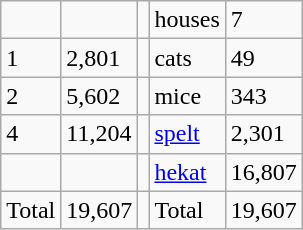<table class="wikitable">
<tr>
<td></td>
<td></td>
<td></td>
<td>houses</td>
<td>7</td>
</tr>
<tr>
<td>1</td>
<td>2,801</td>
<td></td>
<td>cats</td>
<td>49</td>
</tr>
<tr>
<td>2</td>
<td>5,602</td>
<td></td>
<td>mice</td>
<td>343</td>
</tr>
<tr>
<td>4</td>
<td>11,204</td>
<td></td>
<td><a href='#'>spelt</a></td>
<td>2,301 </td>
</tr>
<tr>
<td></td>
<td></td>
<td></td>
<td><a href='#'>hekat</a></td>
<td>16,807</td>
</tr>
<tr>
<td>Total</td>
<td>19,607</td>
<td></td>
<td>Total</td>
<td>19,607</td>
</tr>
</table>
